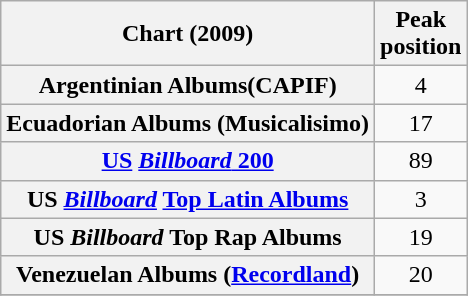<table class="wikitable sortable plainrowheaders" style="text-align:center;">
<tr>
<th scope="col">Chart (2009)</th>
<th scope="col">Peak<br>position</th>
</tr>
<tr>
<th scope="row">Argentinian Albums(CAPIF)</th>
<td>4</td>
</tr>
<tr>
<th scope="row">Ecuadorian Albums (Musicalisimo)</th>
<td>17</td>
</tr>
<tr>
<th scope="row"><a href='#'>US</a> <a href='#'><em>Billboard</em> 200</a></th>
<td>89</td>
</tr>
<tr>
<th scope="row">US <em><a href='#'>Billboard</a></em> <a href='#'>Top Latin Albums</a></th>
<td>3</td>
</tr>
<tr>
<th scope="row">US <em>Billboard</em> Top Rap Albums</th>
<td>19</td>
</tr>
<tr>
<th scope="row">Venezuelan Albums (<a href='#'>Recordland</a>)</th>
<td style="text-align:center;">20</td>
</tr>
<tr>
</tr>
</table>
